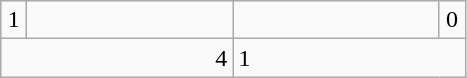<table class=wikitable>
<tr>
<td align=center width=10>1</td>
<td align="center" width="130"></td>
<td align="center" width="130" !></td>
<td align="center" width="10">0</td>
</tr>
<tr>
<td colspan=2 align=right>4</td>
<td colspan="2">1</td>
</tr>
</table>
